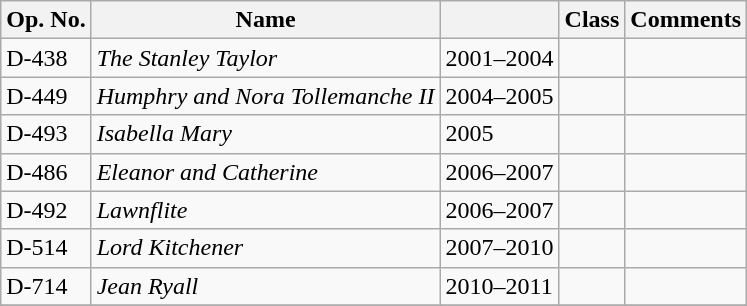<table class="wikitable">
<tr>
<th>Op. No.</th>
<th>Name</th>
<th></th>
<th>Class</th>
<th>Comments</th>
</tr>
<tr>
<td>D-438</td>
<td><em>The Stanley Taylor</em></td>
<td>2001–2004</td>
<td></td>
<td></td>
</tr>
<tr>
<td>D-449</td>
<td><em>Humphry and Nora Tollemanche II</em></td>
<td>2004–2005</td>
<td></td>
<td></td>
</tr>
<tr>
<td>D-493</td>
<td><em>Isabella Mary</em></td>
<td>2005</td>
<td></td>
<td></td>
</tr>
<tr>
<td>D-486</td>
<td><em>Eleanor and Catherine</em></td>
<td>2006–2007</td>
<td></td>
<td></td>
</tr>
<tr>
<td>D-492</td>
<td><em>Lawnflite</em></td>
<td>2006–2007</td>
<td></td>
<td></td>
</tr>
<tr>
<td>D-514</td>
<td><em>Lord Kitchener</em></td>
<td>2007–2010</td>
<td></td>
<td></td>
</tr>
<tr>
<td>D-714</td>
<td><em>Jean Ryall</em></td>
<td>2010–2011</td>
<td></td>
<td></td>
</tr>
<tr>
</tr>
</table>
